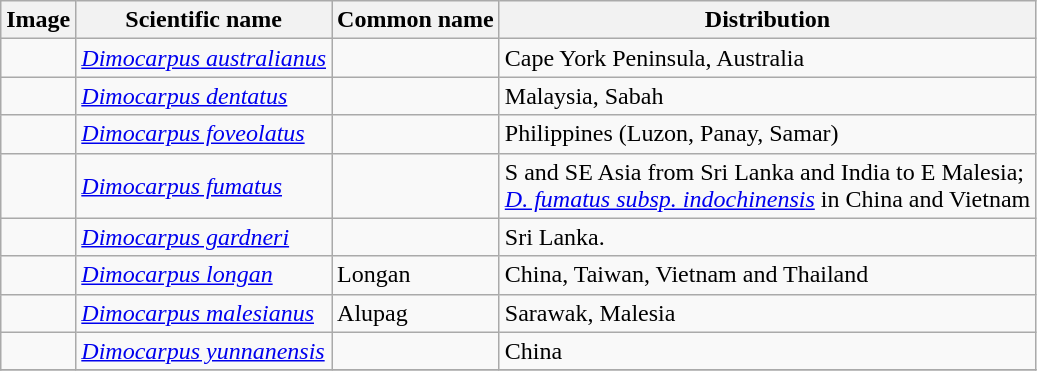<table class="wikitable">
<tr>
<th>Image</th>
<th>Scientific name</th>
<th>Common name</th>
<th>Distribution</th>
</tr>
<tr>
<td></td>
<td><em><a href='#'>Dimocarpus australianus</a></em> </td>
<td></td>
<td>Cape York Peninsula, Australia</td>
</tr>
<tr>
<td></td>
<td><em><a href='#'>Dimocarpus dentatus</a></em> </td>
<td></td>
<td>Malaysia, Sabah</td>
</tr>
<tr>
<td></td>
<td><em><a href='#'>Dimocarpus foveolatus</a></em> </td>
<td></td>
<td>Philippines (Luzon, Panay, Samar)</td>
</tr>
<tr>
<td></td>
<td><em><a href='#'>Dimocarpus fumatus</a></em> </td>
<td></td>
<td>S and SE Asia from Sri Lanka and India to E Malesia;<br><em><a href='#'>D. fumatus subsp. indochinensis</a></em> in China and Vietnam</td>
</tr>
<tr>
<td></td>
<td><em><a href='#'>Dimocarpus gardneri</a></em> </td>
<td></td>
<td>Sri Lanka.</td>
</tr>
<tr>
<td></td>
<td><em><a href='#'>Dimocarpus longan</a></em> </td>
<td>Longan</td>
<td>China, Taiwan, Vietnam and Thailand</td>
</tr>
<tr>
<td></td>
<td><em><a href='#'>Dimocarpus malesianus</a></em></td>
<td>Alupag</td>
<td>Sarawak,  Malesia</td>
</tr>
<tr>
<td></td>
<td><em><a href='#'>Dimocarpus yunnanensis</a></em> </td>
<td></td>
<td>China</td>
</tr>
<tr>
</tr>
</table>
